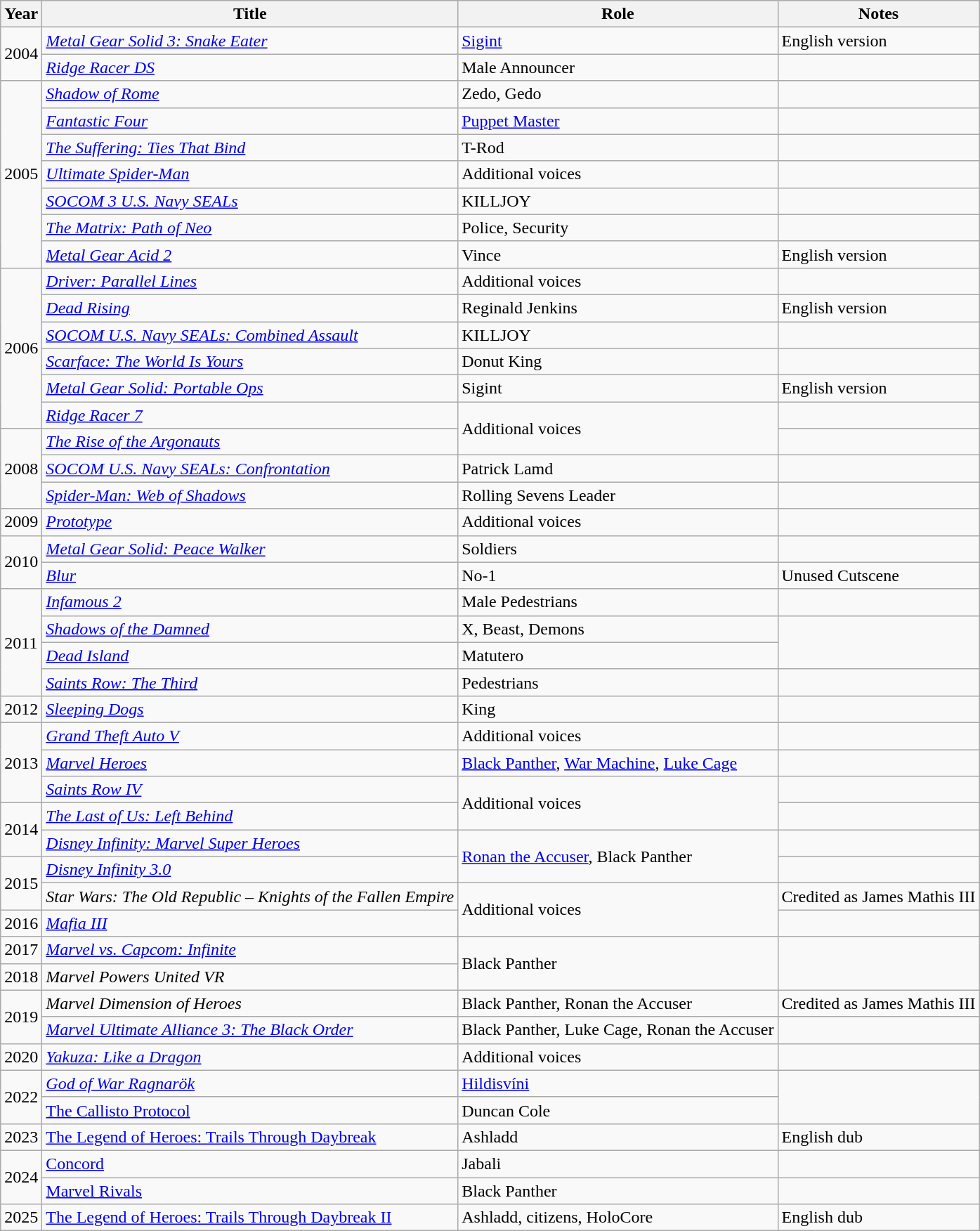<table class="wikitable sortable">
<tr>
<th>Year</th>
<th>Title</th>
<th>Role</th>
<th>Notes</th>
</tr>
<tr>
<td rowspan="2">2004</td>
<td><em><a href='#'>Metal Gear Solid 3: Snake Eater</a></em></td>
<td><a href='#'>Sigint</a></td>
<td>English version</td>
</tr>
<tr>
<td><em><a href='#'>Ridge Racer DS</a></em></td>
<td>Male Announcer</td>
<td></td>
</tr>
<tr>
<td rowspan="7">2005</td>
<td><em><a href='#'>Shadow of Rome</a></em></td>
<td>Zedo, Gedo</td>
<td></td>
</tr>
<tr>
<td><em><a href='#'>Fantastic Four</a></em></td>
<td><a href='#'>Puppet Master</a></td>
<td></td>
</tr>
<tr>
<td><em><a href='#'>The Suffering: Ties That Bind</a></em></td>
<td>T-Rod</td>
<td></td>
</tr>
<tr>
<td><em><a href='#'>Ultimate Spider-Man</a></em></td>
<td>Additional voices</td>
<td></td>
</tr>
<tr>
<td><em><a href='#'>SOCOM 3 U.S. Navy SEALs</a></em></td>
<td>KILLJOY</td>
<td></td>
</tr>
<tr>
<td><em><a href='#'>The Matrix: Path of Neo</a></em></td>
<td>Police, Security</td>
<td></td>
</tr>
<tr>
<td><em><a href='#'>Metal Gear Acid 2</a></em></td>
<td>Vince</td>
<td>English version</td>
</tr>
<tr>
<td rowspan="6">2006</td>
<td><em><a href='#'>Driver: Parallel Lines</a></em></td>
<td>Additional voices</td>
<td></td>
</tr>
<tr>
<td><em><a href='#'>Dead Rising</a></em></td>
<td>Reginald Jenkins</td>
<td>English version</td>
</tr>
<tr>
<td><em><a href='#'>SOCOM U.S. Navy SEALs: Combined Assault</a></em></td>
<td>KILLJOY</td>
<td></td>
</tr>
<tr>
<td><em><a href='#'>Scarface: The World Is Yours</a></em></td>
<td>Donut King</td>
<td></td>
</tr>
<tr>
<td><em><a href='#'>Metal Gear Solid: Portable Ops</a></em></td>
<td>Sigint</td>
<td>English version</td>
</tr>
<tr>
<td><em><a href='#'>Ridge Racer 7</a></em></td>
<td rowspan="2">Additional voices</td>
<td></td>
</tr>
<tr>
<td rowspan="3">2008</td>
<td><em><a href='#'>The Rise of the Argonauts</a></em></td>
<td></td>
</tr>
<tr>
<td><em><a href='#'>SOCOM U.S. Navy SEALs: Confrontation</a></em></td>
<td>Patrick Lamd</td>
<td></td>
</tr>
<tr>
<td><em><a href='#'>Spider-Man: Web of Shadows</a></em></td>
<td>Rolling Sevens Leader</td>
<td></td>
</tr>
<tr>
<td>2009</td>
<td><em><a href='#'>Prototype</a></em></td>
<td>Additional voices</td>
<td></td>
</tr>
<tr>
<td rowspan="2">2010</td>
<td><em><a href='#'>Metal Gear Solid: Peace Walker</a></em></td>
<td>Soldiers</td>
<td></td>
</tr>
<tr>
<td><em><a href='#'>Blur</a></em></td>
<td>No-1</td>
<td>Unused Cutscene</td>
</tr>
<tr>
<td rowspan="4">2011</td>
<td><em><a href='#'>Infamous 2</a></em></td>
<td>Male Pedestrians</td>
<td></td>
</tr>
<tr>
<td><em><a href='#'>Shadows of the Damned</a></em></td>
<td>X, Beast, Demons</td>
<td rowspan="2"></td>
</tr>
<tr>
<td><em><a href='#'>Dead Island</a></em></td>
<td>Matutero</td>
</tr>
<tr>
<td><em><a href='#'>Saints Row: The Third</a></em></td>
<td>Pedestrians</td>
<td></td>
</tr>
<tr>
<td>2012</td>
<td><em><a href='#'>Sleeping Dogs</a></em></td>
<td>King</td>
<td></td>
</tr>
<tr>
<td rowspan="3">2013</td>
<td><em><a href='#'>Grand Theft Auto V</a></em></td>
<td>Additional voices</td>
<td></td>
</tr>
<tr>
<td><em><a href='#'>Marvel Heroes</a></em></td>
<td><a href='#'>Black Panther</a>, <a href='#'>War Machine</a>, <a href='#'>Luke Cage</a></td>
<td></td>
</tr>
<tr>
<td><em><a href='#'>Saints Row IV</a></em></td>
<td rowspan="2">Additional voices</td>
<td></td>
</tr>
<tr>
<td rowspan="2">2014</td>
<td><em><a href='#'>The Last of Us: Left Behind</a></em></td>
<td></td>
</tr>
<tr>
<td><em><a href='#'>Disney Infinity: Marvel Super Heroes</a></em></td>
<td rowspan="2"><a href='#'>Ronan the Accuser</a>, Black Panther</td>
<td></td>
</tr>
<tr>
<td rowspan="2">2015</td>
<td><em><a href='#'>Disney Infinity 3.0</a></em></td>
<td></td>
</tr>
<tr>
<td><em>Star Wars: The Old Republic – Knights of the Fallen Empire</em></td>
<td rowspan="2">Additional voices</td>
<td>Credited as James Mathis III</td>
</tr>
<tr>
<td>2016</td>
<td><em><a href='#'>Mafia III</a></em></td>
<td></td>
</tr>
<tr>
<td>2017</td>
<td><em><a href='#'>Marvel vs. Capcom: Infinite</a></em></td>
<td rowspan="2">Black Panther</td>
<td rowspan="2"></td>
</tr>
<tr>
<td>2018</td>
<td><em>Marvel Powers United VR</em></td>
</tr>
<tr>
<td rowspan="2">2019</td>
<td><em>Marvel Dimension of Heroes</em></td>
<td>Black Panther, Ronan the Accuser</td>
<td>Credited as James Mathis III</td>
</tr>
<tr>
<td><em><a href='#'>Marvel Ultimate Alliance 3: The Black Order</a></em></td>
<td>Black Panther, Luke Cage, Ronan the Accuser</td>
<td></td>
</tr>
<tr>
<td>2020</td>
<td><em><a href='#'>Yakuza: Like a Dragon</a></em></td>
<td>Additional voices</td>
<td></td>
</tr>
<tr>
<td rowspan="2">2022</td>
<td><em><a href='#'>God of War Ragnarök</a></td>
<td><a href='#'>Hildisvíni</a></td>
<td rowspan="2"></td>
</tr>
<tr>
<td></em><a href='#'>The Callisto Protocol</a><em></td>
<td>Duncan Cole</td>
</tr>
<tr>
<td>2023</td>
<td></em><a href='#'>The Legend of Heroes: Trails Through Daybreak</a><em></td>
<td>Ashladd</td>
<td>English dub</td>
</tr>
<tr>
<td rowspan="2">2024</td>
<td></em><a href='#'>Concord</a><em></td>
<td>Jabali</td>
<td></td>
</tr>
<tr>
<td></em><a href='#'>Marvel Rivals</a><em></td>
<td>Black Panther</td>
<td></td>
</tr>
<tr>
<td>2025</td>
<td></em><a href='#'>The Legend of Heroes: Trails Through Daybreak II</a><em></td>
<td>Ashladd, citizens, HoloCore</td>
<td>English dub</td>
</tr>
</table>
